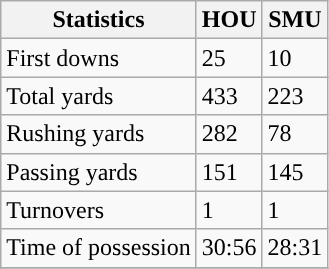<table class="wikitable">
<tr>
<th>Statistics</th>
<th>HOU</th>
<th>SMU</th>
</tr>
<tr>
<td>First downs</td>
<td>25</td>
<td>10</td>
</tr>
<tr>
<td>Total yards</td>
<td>433</td>
<td>223</td>
</tr>
<tr>
<td>Rushing yards</td>
<td>282</td>
<td>78</td>
</tr>
<tr>
<td>Passing yards</td>
<td>151</td>
<td>145</td>
</tr>
<tr>
<td>Turnovers</td>
<td>1</td>
<td>1</td>
</tr>
<tr>
<td>Time of possession</td>
<td>30:56</td>
<td>28:31</td>
</tr>
<tr>
</tr>
</table>
